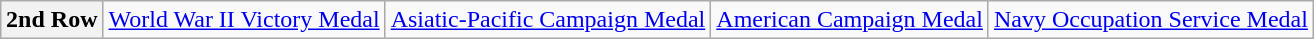<table class="wikitable" style="margin-left: auto; margin-right: auto; text-align: center; margin-top: -1px;">
<tr>
<th>2nd Row</th>
<td><a href='#'>World War II Victory Medal</a></td>
<td><a href='#'>Asiatic-Pacific Campaign Medal</a></td>
<td><a href='#'>American Campaign Medal</a></td>
<td><a href='#'>Navy Occupation Service Medal</a></td>
</tr>
</table>
